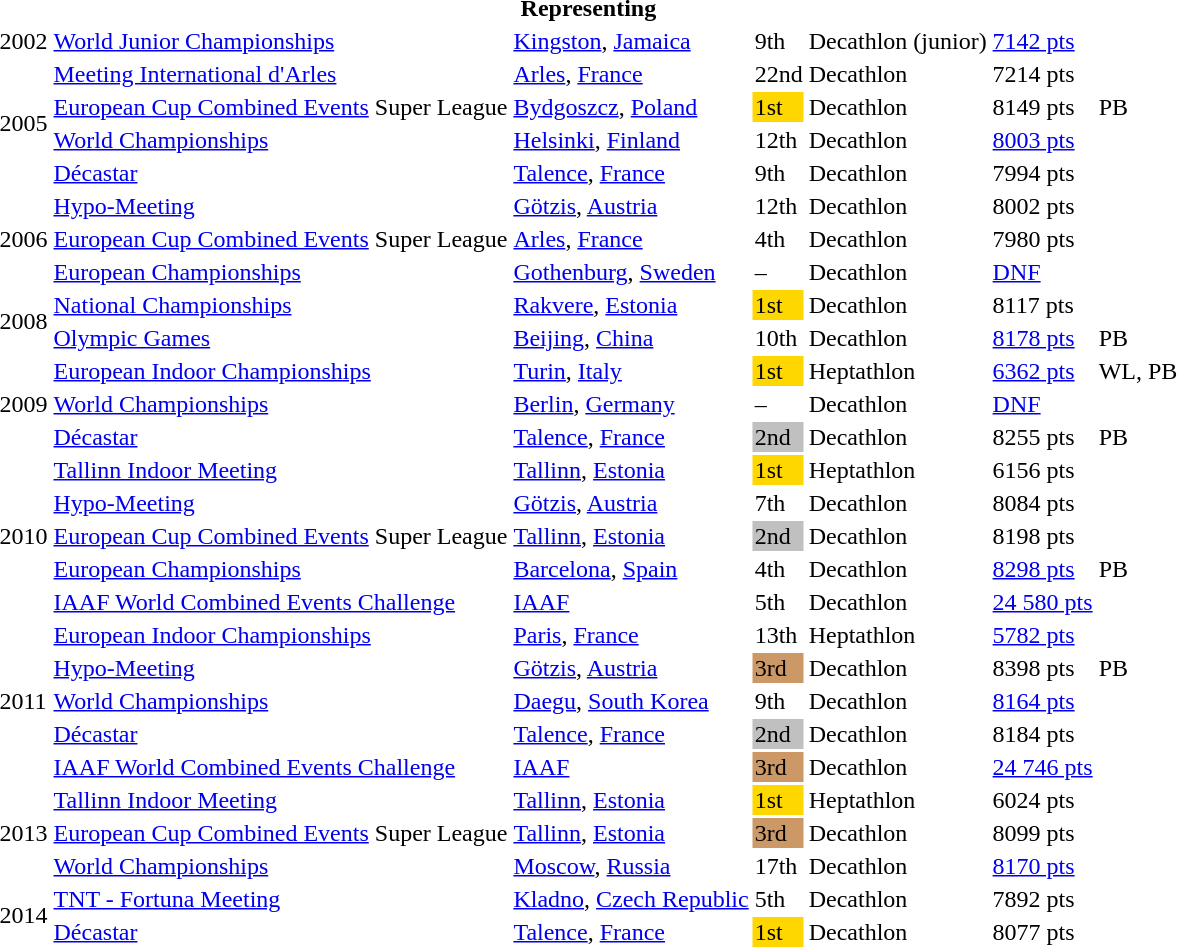<table>
<tr>
<th colspan="7">Representing </th>
</tr>
<tr>
<td>2002</td>
<td><a href='#'>World Junior Championships</a></td>
<td><a href='#'>Kingston</a>, <a href='#'>Jamaica</a></td>
<td>9th</td>
<td>Decathlon (junior)</td>
<td><a href='#'>7142 pts</a></td>
<td></td>
</tr>
<tr>
<td rowspan=4>2005</td>
<td><a href='#'>Meeting International d'Arles</a></td>
<td><a href='#'>Arles</a>, <a href='#'>France</a></td>
<td>22nd</td>
<td>Decathlon</td>
<td>7214 pts</td>
<td></td>
</tr>
<tr>
<td><a href='#'>European Cup Combined Events</a> Super League</td>
<td><a href='#'>Bydgoszcz</a>, <a href='#'>Poland</a></td>
<td bgcolor="Gold">1st</td>
<td>Decathlon</td>
<td>8149 pts</td>
<td>PB</td>
</tr>
<tr>
<td><a href='#'>World Championships</a></td>
<td><a href='#'>Helsinki</a>, <a href='#'>Finland</a></td>
<td>12th</td>
<td>Decathlon</td>
<td><a href='#'>8003 pts</a></td>
<td></td>
</tr>
<tr>
<td><a href='#'>Décastar</a></td>
<td><a href='#'>Talence</a>, <a href='#'>France</a></td>
<td>9th</td>
<td>Decathlon</td>
<td>7994 pts</td>
<td></td>
</tr>
<tr>
<td rowspan=3>2006</td>
<td><a href='#'>Hypo-Meeting</a></td>
<td><a href='#'>Götzis</a>, <a href='#'>Austria</a></td>
<td>12th</td>
<td>Decathlon</td>
<td>8002 pts</td>
<td></td>
</tr>
<tr>
<td><a href='#'>European Cup Combined Events</a> Super League</td>
<td><a href='#'>Arles</a>, <a href='#'>France</a></td>
<td>4th</td>
<td>Decathlon</td>
<td>7980 pts</td>
<td></td>
</tr>
<tr>
<td><a href='#'>European Championships</a></td>
<td><a href='#'>Gothenburg</a>, <a href='#'>Sweden</a></td>
<td>–</td>
<td>Decathlon</td>
<td><a href='#'>DNF</a></td>
<td></td>
</tr>
<tr>
<td rowspan=2>2008</td>
<td><a href='#'>National Championships</a></td>
<td><a href='#'>Rakvere</a>, <a href='#'>Estonia</a></td>
<td bgcolor="Gold">1st</td>
<td>Decathlon</td>
<td>8117 pts</td>
<td></td>
</tr>
<tr>
<td><a href='#'>Olympic Games</a></td>
<td><a href='#'>Beijing</a>, <a href='#'>China</a></td>
<td>10th</td>
<td>Decathlon</td>
<td><a href='#'>8178 pts</a></td>
<td>PB</td>
</tr>
<tr>
<td rowspan=3>2009</td>
<td><a href='#'>European Indoor Championships</a></td>
<td><a href='#'>Turin</a>, <a href='#'>Italy</a></td>
<td bgcolor="Gold">1st</td>
<td>Heptathlon</td>
<td><a href='#'>6362 pts</a></td>
<td>WL, PB</td>
</tr>
<tr>
<td><a href='#'>World Championships</a></td>
<td><a href='#'>Berlin</a>, <a href='#'>Germany</a></td>
<td>–</td>
<td>Decathlon</td>
<td><a href='#'>DNF</a></td>
<td></td>
</tr>
<tr>
<td><a href='#'>Décastar</a></td>
<td><a href='#'>Talence</a>, <a href='#'>France</a></td>
<td bgcolor="silver">2nd</td>
<td>Decathlon</td>
<td>8255 pts</td>
<td>PB</td>
</tr>
<tr>
<td rowspan=5>2010</td>
<td><a href='#'>Tallinn Indoor Meeting</a></td>
<td><a href='#'>Tallinn</a>, <a href='#'>Estonia</a></td>
<td bgcolor="Gold">1st</td>
<td>Heptathlon</td>
<td>6156 pts</td>
<td></td>
</tr>
<tr>
<td><a href='#'>Hypo-Meeting</a></td>
<td><a href='#'>Götzis</a>, <a href='#'>Austria</a></td>
<td>7th</td>
<td>Decathlon</td>
<td>8084 pts</td>
<td></td>
</tr>
<tr>
<td><a href='#'>European Cup Combined Events</a> Super League</td>
<td><a href='#'>Tallinn</a>, <a href='#'>Estonia</a></td>
<td bgcolor="silver">2nd</td>
<td>Decathlon</td>
<td>8198 pts</td>
<td></td>
</tr>
<tr>
<td><a href='#'>European Championships</a></td>
<td><a href='#'>Barcelona</a>, <a href='#'>Spain</a></td>
<td>4th</td>
<td>Decathlon</td>
<td><a href='#'>8298 pts</a></td>
<td>PB</td>
</tr>
<tr>
<td><a href='#'>IAAF World Combined Events Challenge</a></td>
<td><a href='#'>IAAF</a></td>
<td>5th</td>
<td>Decathlon</td>
<td><a href='#'>24 580 pts</a></td>
<td></td>
</tr>
<tr>
<td rowspan=5>2011</td>
<td><a href='#'>European Indoor Championships</a></td>
<td><a href='#'>Paris</a>, <a href='#'>France</a></td>
<td>13th</td>
<td>Heptathlon</td>
<td><a href='#'>5782 pts</a></td>
</tr>
<tr>
<td><a href='#'>Hypo-Meeting</a></td>
<td><a href='#'>Götzis</a>, <a href='#'>Austria</a></td>
<td bgcolor="cc9966">3rd</td>
<td>Decathlon</td>
<td>8398 pts</td>
<td>PB</td>
</tr>
<tr>
<td><a href='#'>World Championships</a></td>
<td><a href='#'>Daegu</a>, <a href='#'>South Korea</a></td>
<td>9th</td>
<td>Decathlon</td>
<td><a href='#'>8164 pts</a></td>
<td></td>
</tr>
<tr>
<td><a href='#'>Décastar</a></td>
<td><a href='#'>Talence</a>, <a href='#'>France</a></td>
<td bgcolor="silver">2nd</td>
<td>Decathlon</td>
<td>8184 pts</td>
<td></td>
</tr>
<tr>
<td><a href='#'>IAAF World Combined Events Challenge</a></td>
<td><a href='#'>IAAF</a></td>
<td bgcolor=cc9966>3rd</td>
<td>Decathlon</td>
<td><a href='#'>24 746 pts</a></td>
<td></td>
</tr>
<tr>
<td rowspan=3>2013</td>
<td><a href='#'>Tallinn Indoor Meeting</a></td>
<td><a href='#'>Tallinn</a>, <a href='#'>Estonia</a></td>
<td bgcolor="Gold">1st</td>
<td>Heptathlon</td>
<td>6024 pts</td>
<td></td>
</tr>
<tr>
<td><a href='#'>European Cup Combined Events</a> Super League</td>
<td><a href='#'>Tallinn</a>, <a href='#'>Estonia</a></td>
<td bgcolor="cc9966">3rd</td>
<td>Decathlon</td>
<td>8099 pts</td>
<td></td>
</tr>
<tr>
<td><a href='#'>World Championships</a></td>
<td><a href='#'>Moscow</a>, <a href='#'>Russia</a></td>
<td>17th</td>
<td>Decathlon</td>
<td><a href='#'>8170 pts</a></td>
<td></td>
</tr>
<tr>
<td rowspan=2>2014</td>
<td><a href='#'>TNT - Fortuna Meeting</a></td>
<td><a href='#'>Kladno</a>, <a href='#'>Czech Republic</a></td>
<td>5th</td>
<td>Decathlon</td>
<td>7892 pts</td>
<td></td>
</tr>
<tr>
<td><a href='#'>Décastar</a></td>
<td><a href='#'>Talence</a>, <a href='#'>France</a></td>
<td bgcolor="Gold">1st</td>
<td>Decathlon</td>
<td>8077 pts</td>
<td></td>
</tr>
<tr>
</tr>
</table>
